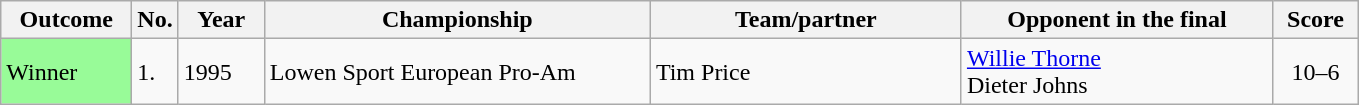<table class="wikitable">
<tr>
<th width="80">Outcome</th>
<th width="20">No.</th>
<th width="50">Year</th>
<th width="250">Championship</th>
<th width="200">Team/partner</th>
<th width="200">Opponent in the final</th>
<th width="50">Score</th>
</tr>
<tr>
<td style="background:#98FB98">Winner</td>
<td>1.</td>
<td>1995</td>
<td>Lowen Sport European Pro-Am</td>
<td> Tim Price</td>
<td> <a href='#'>Willie Thorne</a><br> Dieter Johns</td>
<td align="center">10–6</td>
</tr>
</table>
